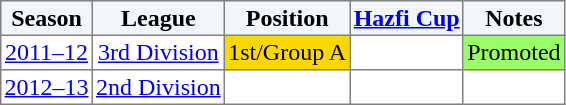<table border="1" cellpadding="2" style="border-collapse:collapse; text-align:center; font-size:normal;">
<tr style="background:#f0f6fa;">
<th>Season</th>
<th>League</th>
<th>Position</th>
<th><a href='#'>Hazfi Cup</a></th>
<th>Notes</th>
</tr>
<tr>
<td><a href='#'>2011–12</a></td>
<td><a href='#'>3rd Division</a></td>
<td bgcolor=gold>1st/Group A</td>
<td></td>
<td bgcolor=99FF66>Promoted</td>
</tr>
<tr>
<td><a href='#'>2012–13</a></td>
<td><a href='#'>2nd Division</a></td>
<td></td>
<td></td>
<td></td>
</tr>
</table>
